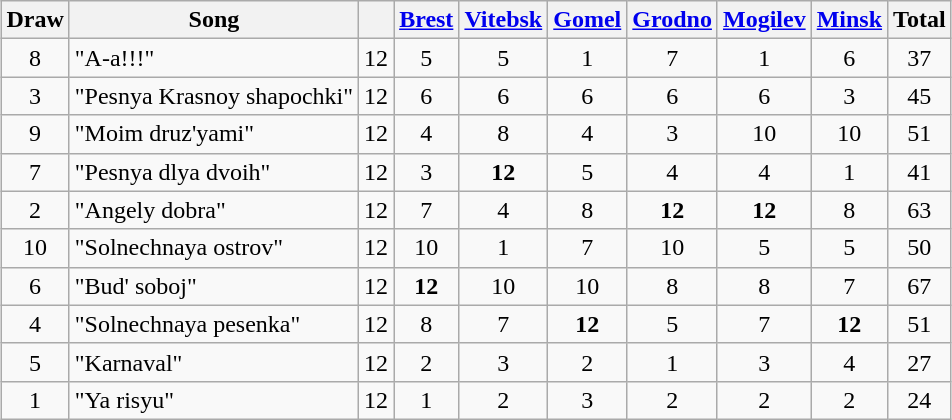<table class="wikitable collapsible" style="margin: 1em auto 1em auto; text-align:center;">
<tr>
<th>Draw</th>
<th>Song</th>
<th></th>
<th><a href='#'>Brest</a></th>
<th><a href='#'>Vitebsk</a></th>
<th><a href='#'>Gomel</a></th>
<th><a href='#'>Grodno</a></th>
<th><a href='#'>Mogilev</a></th>
<th><a href='#'>Minsk</a></th>
<th>Total</th>
</tr>
<tr>
<td>8</td>
<td align="left">"A-a!!!"</td>
<td>12</td>
<td>5</td>
<td>5</td>
<td>1</td>
<td>7</td>
<td>1</td>
<td>6</td>
<td>37</td>
</tr>
<tr>
<td>3</td>
<td align="left">"Pesnya Krasnoy shapochki"</td>
<td>12</td>
<td>6</td>
<td>6</td>
<td>6</td>
<td>6</td>
<td>6</td>
<td>3</td>
<td>45</td>
</tr>
<tr>
<td>9</td>
<td align="left">"Moim druz'yami"</td>
<td>12</td>
<td>4</td>
<td>8</td>
<td>4</td>
<td>3</td>
<td>10</td>
<td>10</td>
<td>51</td>
</tr>
<tr>
<td>7</td>
<td align="left">"Pesnya dlya dvoih"</td>
<td>12</td>
<td>3</td>
<td><strong>12</strong></td>
<td>5</td>
<td>4</td>
<td>4</td>
<td>1</td>
<td>41</td>
</tr>
<tr>
<td>2</td>
<td align="left">"Angely dobra"</td>
<td>12</td>
<td>7</td>
<td>4</td>
<td>8</td>
<td><strong>12</strong></td>
<td><strong>12</strong></td>
<td>8</td>
<td>63</td>
</tr>
<tr>
<td>10</td>
<td align="left">"Solnechnaya ostrov"</td>
<td>12</td>
<td>10</td>
<td>1</td>
<td>7</td>
<td>10</td>
<td>5</td>
<td>5</td>
<td>50</td>
</tr>
<tr>
<td>6</td>
<td align="left">"Bud' soboj"</td>
<td>12</td>
<td><strong>12</strong></td>
<td>10</td>
<td>10</td>
<td>8</td>
<td>8</td>
<td>7</td>
<td>67</td>
</tr>
<tr>
<td>4</td>
<td align="left">"Solnechnaya pesenka"</td>
<td>12</td>
<td>8</td>
<td>7</td>
<td><strong>12</strong></td>
<td>5</td>
<td>7</td>
<td><strong>12</strong></td>
<td>51</td>
</tr>
<tr>
<td>5</td>
<td align="left">"Karnaval"</td>
<td>12</td>
<td>2</td>
<td>3</td>
<td>2</td>
<td>1</td>
<td>3</td>
<td>4</td>
<td>27</td>
</tr>
<tr>
<td>1</td>
<td align="left">"Ya risyu"</td>
<td>12</td>
<td>1</td>
<td>2</td>
<td>3</td>
<td>2</td>
<td>2</td>
<td>2</td>
<td>24</td>
</tr>
</table>
